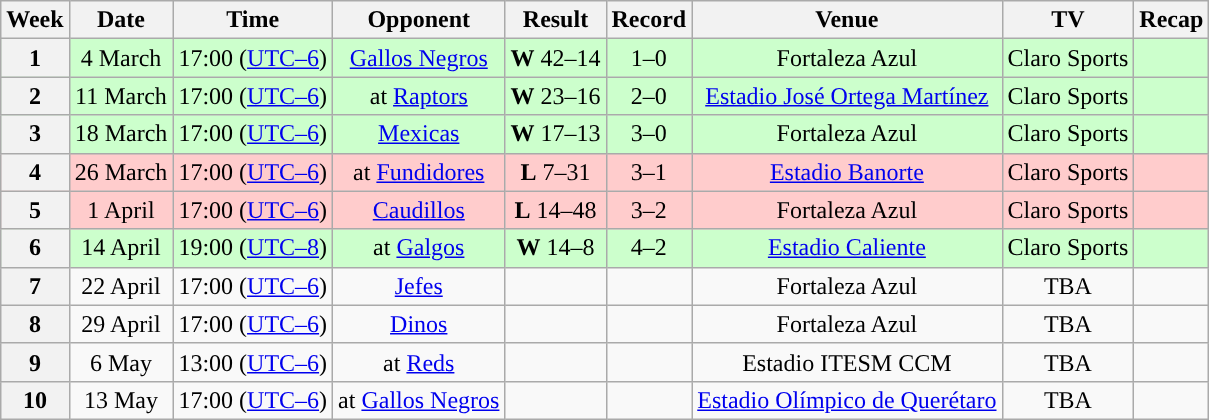<table class="wikitable" style="text-align:center">
<tr>
<th>Week</th>
<th>Date</th>
<th>Time</th>
<th>Opponent</th>
<th>Result</th>
<th>Record</th>
<th>Venue</th>
<th>TV</th>
<th>Recap</th>
</tr>
<tr style="background:#cfc">
<th>1</th>
<td>4 March</td>
<td>17:00 (<a href='#'>UTC–6</a>)</td>
<td><a href='#'>Gallos Negros</a></td>
<td><strong>W</strong> 42–14</td>
<td>1–0</td>
<td>Fortaleza Azul</td>
<td>Claro Sports</td>
<td></td>
</tr>
<tr style="background:#cfc">
<th>2</th>
<td>11 March</td>
<td>17:00 (<a href='#'>UTC–6</a>)</td>
<td>at <a href='#'>Raptors</a></td>
<td><strong>W</strong> 23–16</td>
<td>2–0</td>
<td><a href='#'>Estadio José Ortega Martínez</a></td>
<td>Claro Sports</td>
<td></td>
</tr>
<tr style="background:#cfc">
<th>3</th>
<td>18 March</td>
<td>17:00 (<a href='#'>UTC–6</a>)</td>
<td><a href='#'>Mexicas</a></td>
<td><strong>W</strong> 17–13</td>
<td>3–0</td>
<td>Fortaleza Azul</td>
<td>Claro Sports</td>
<td></td>
</tr>
<tr style="background:#fcc">
<th>4</th>
<td>26 March</td>
<td>17:00 (<a href='#'>UTC–6</a>)</td>
<td>at <a href='#'>Fundidores</a></td>
<td><strong>L</strong> 7–31</td>
<td>3–1</td>
<td><a href='#'>Estadio Banorte</a></td>
<td>Claro Sports</td>
<td></td>
</tr>
<tr style="background:#fcc">
<th>5</th>
<td>1 April</td>
<td>17:00 (<a href='#'>UTC–6</a>)</td>
<td><a href='#'>Caudillos</a></td>
<td><strong>L</strong> 14–48</td>
<td>3–2</td>
<td>Fortaleza Azul</td>
<td>Claro Sports</td>
<td></td>
</tr>
<tr style="background:#cfc">
<th>6</th>
<td>14 April</td>
<td>19:00 (<a href='#'>UTC–8</a>)</td>
<td>at <a href='#'>Galgos</a></td>
<td><strong>W</strong> 14–8</td>
<td>4–2</td>
<td><a href='#'>Estadio Caliente</a></td>
<td>Claro Sports</td>
<td></td>
</tr>
<tr style="background:#">
<th>7</th>
<td>22 April</td>
<td>17:00 (<a href='#'>UTC–6</a>)</td>
<td><a href='#'>Jefes</a></td>
<td></td>
<td></td>
<td>Fortaleza Azul</td>
<td>TBA</td>
<td></td>
</tr>
<tr style="background:#">
<th>8</th>
<td>29 April</td>
<td>17:00 (<a href='#'>UTC–6</a>)</td>
<td><a href='#'>Dinos</a></td>
<td></td>
<td></td>
<td>Fortaleza Azul</td>
<td>TBA</td>
<td></td>
</tr>
<tr style="background:#">
<th>9</th>
<td>6 May</td>
<td>13:00 (<a href='#'>UTC–6</a>)</td>
<td>at <a href='#'>Reds</a></td>
<td></td>
<td></td>
<td>Estadio ITESM CCM</td>
<td>TBA</td>
<td></td>
</tr>
<tr style="background:#">
<th>10</th>
<td>13 May</td>
<td>17:00 (<a href='#'>UTC–6</a>)</td>
<td>at <a href='#'>Gallos Negros</a></td>
<td></td>
<td></td>
<td><a href='#'>Estadio Olímpico de Querétaro</a></td>
<td>TBA</td>
<td></td>
</tr>
</table>
